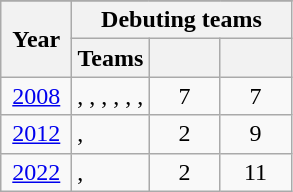<table class="wikitable" style="text-align:center">
<tr>
</tr>
<tr>
<th width=40 rowspan=2>Year</th>
<th colspan=3>Debuting teams</th>
</tr>
<tr>
<th>Teams</th>
<th width=40></th>
<th width=40></th>
</tr>
<tr>
<td><a href='#'>2008</a></td>
<td align=left>, , , , , , </td>
<td>7</td>
<td>7</td>
</tr>
<tr>
<td><a href='#'>2012</a></td>
<td align=left>, </td>
<td>2</td>
<td>9</td>
</tr>
<tr>
<td><a href='#'>2022</a></td>
<td align=left>, </td>
<td>2</td>
<td>11</td>
</tr>
</table>
